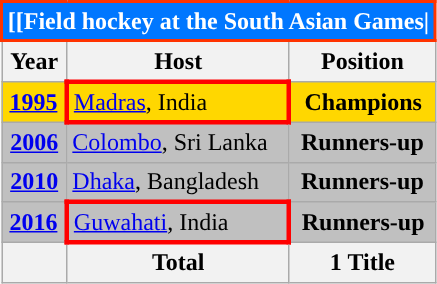<table class="wikitable" style="text-align: center">
<tr>
<th colspan=10 style="background: #0077FF;border: 2px solid #ff3300;color: #FFFFFF;">[[Field hockey at the South Asian Games|</th>
</tr>
<tr>
<th>Year</th>
<th>Host</th>
<th>Position</th>
</tr>
<tr bgcolor=Gold>
<td><strong><a href='#'>1995</a></strong></td>
<td style="border: 3px solid red"align=left> <a href='#'>Madras</a>, India</td>
<td><strong>Champions</strong></td>
</tr>
<tr bgcolor=Silver>
<td><strong><a href='#'>2006</a></strong></td>
<td align=left> <a href='#'>Colombo</a>, Sri Lanka</td>
<td><strong>Runners-up</strong></td>
</tr>
<tr bgcolor=Silver>
<td><strong><a href='#'>2010</a></strong></td>
<td align=left> <a href='#'>Dhaka</a>, Bangladesh</td>
<td><strong>Runners-up</strong></td>
</tr>
<tr bgcolor=Silver>
<td><strong><a href='#'>2016</a></strong></td>
<td style="border: 3px solid red"align=left> <a href='#'>Guwahati</a>, India</td>
<td><strong>Runners-up</strong></td>
</tr>
<tr>
<th></th>
<th>Total</th>
<th>1 Title</th>
</tr>
</table>
